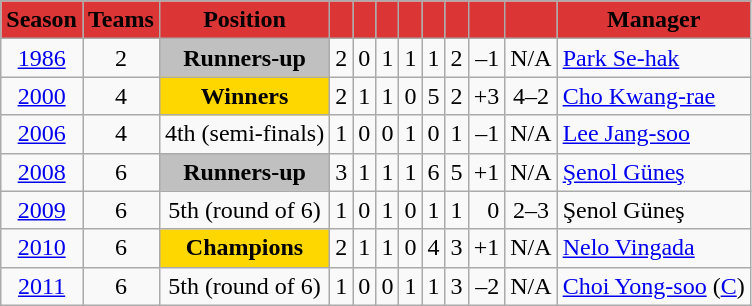<table class="wikitable" style="text-align:center">
<tr>
<th style="color:#000000; background:#DC3535;">Season</th>
<th style="color:#000000; background:#DC3535;">Teams</th>
<th style="color:#000000; background:#DC3535;">Position</th>
<th style="color:#000000; background:#DC3535;"></th>
<th style="color:#000000; background:#DC3535;"></th>
<th style="color:#000000; background:#DC3535;"></th>
<th style="color:#000000; background:#DC3535;"></th>
<th style="color:#000000; background:#DC3535;"></th>
<th style="color:#000000; background:#DC3535;"></th>
<th style="color:#000000; background:#DC3535;"></th>
<th style="color:#000000; background:#DC3535;"></th>
<th style="color:#000000; background:#DC3535;">Manager</th>
</tr>
<tr>
<td><a href='#'>1986</a></td>
<td>2</td>
<td bgcolor=silver><strong>Runners-up</strong></td>
<td>2</td>
<td>0</td>
<td>1</td>
<td>1</td>
<td>1</td>
<td>2</td>
<td align=right>–1</td>
<td>N/A</td>
<td align=left> <a href='#'>Park Se-hak</a></td>
</tr>
<tr>
<td><a href='#'>2000</a></td>
<td>4</td>
<td bgcolor=gold><strong>Winners</strong></td>
<td>2</td>
<td>1</td>
<td>1</td>
<td>0</td>
<td>5</td>
<td>2</td>
<td align=right>+3</td>
<td>4–2 </td>
<td align=left> <a href='#'>Cho Kwang-rae</a></td>
</tr>
<tr>
<td><a href='#'>2006</a></td>
<td>4</td>
<td>4th (semi-finals)</td>
<td>1</td>
<td>0</td>
<td>0</td>
<td>1</td>
<td>0</td>
<td>1</td>
<td align=right>–1</td>
<td>N/A</td>
<td align=left> <a href='#'>Lee Jang-soo</a></td>
</tr>
<tr>
<td><a href='#'>2008</a></td>
<td>6</td>
<td bgcolor=silver><strong>Runners-up</strong></td>
<td>3</td>
<td>1</td>
<td>1</td>
<td>1</td>
<td>6</td>
<td>5</td>
<td align=right>+1</td>
<td>N/A</td>
<td align=left> <a href='#'>Şenol Güneş</a></td>
</tr>
<tr>
<td><a href='#'>2009</a></td>
<td>6</td>
<td>5th (round of 6)</td>
<td>1</td>
<td>0</td>
<td>1</td>
<td>0</td>
<td>1</td>
<td>1</td>
<td align=right>0</td>
<td>2–3 </td>
<td align=left> Şenol Güneş</td>
</tr>
<tr>
<td><a href='#'>2010</a></td>
<td>6</td>
<td bgcolor=gold><strong>Champions</strong></td>
<td>2</td>
<td>1</td>
<td>1</td>
<td>0</td>
<td>4</td>
<td>3</td>
<td align=right>+1</td>
<td>N/A</td>
<td align=left> <a href='#'>Nelo Vingada</a></td>
</tr>
<tr>
<td><a href='#'>2011</a></td>
<td>6</td>
<td>5th (round of 6)</td>
<td>1</td>
<td>0</td>
<td>0</td>
<td>1</td>
<td>1</td>
<td>3</td>
<td align=right>–2</td>
<td>N/A</td>
<td align=left> <a href='#'>Choi Yong-soo</a> (<a href='#'>C</a>)</td>
</tr>
</table>
